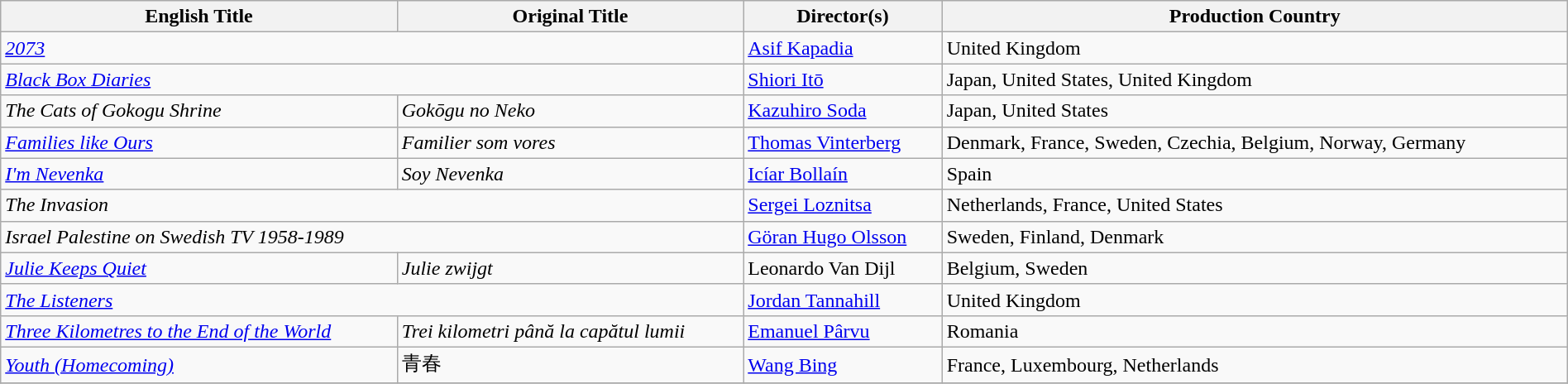<table class="wikitable" style="width:100%; margin-bottom:4px">
<tr>
<th>English Title</th>
<th>Original Title</th>
<th>Director(s)</th>
<th>Production Country</th>
</tr>
<tr>
<td colspan="2"><em><a href='#'>2073</a></em></td>
<td><a href='#'>Asif Kapadia</a></td>
<td>United Kingdom</td>
</tr>
<tr>
<td colspan="2"><em><a href='#'>Black Box Diaries</a></em></td>
<td><a href='#'>Shiori Itō</a></td>
<td>Japan, United States, United Kingdom</td>
</tr>
<tr>
<td><em>The Cats of Gokogu Shrine</em></td>
<td><em>Gokōgu no Neko</em></td>
<td><a href='#'>Kazuhiro Soda</a></td>
<td>Japan, United States</td>
</tr>
<tr>
<td><em><a href='#'>Families like Ours</a></em></td>
<td><em>Familier som vores</em></td>
<td><a href='#'>Thomas Vinterberg</a></td>
<td>Denmark, France, Sweden, Czechia, Belgium, Norway, Germany</td>
</tr>
<tr>
<td><em><a href='#'>I'm Nevenka</a></em></td>
<td><em>Soy Nevenka</em></td>
<td><a href='#'>Icíar Bollaín</a></td>
<td>Spain</td>
</tr>
<tr>
<td colspan="2"><em>The Invasion</em></td>
<td><a href='#'>Sergei Loznitsa</a></td>
<td>Netherlands, France, United States</td>
</tr>
<tr>
<td colspan="2"><em>Israel Palestine on Swedish TV 1958-1989</em></td>
<td><a href='#'>Göran Hugo Olsson</a></td>
<td>Sweden, Finland, Denmark</td>
</tr>
<tr>
<td><em><a href='#'>Julie Keeps Quiet</a></em></td>
<td><em>Julie zwijgt</em></td>
<td>Leonardo Van Dijl</td>
<td>Belgium, Sweden</td>
</tr>
<tr>
<td colspan="2"><em><a href='#'>The Listeners</a></em></td>
<td><a href='#'>Jordan Tannahill</a></td>
<td>United Kingdom</td>
</tr>
<tr>
<td><em><a href='#'>Three Kilometres to the End of the World</a></em></td>
<td><em>Trei kilometri până la capătul lumii</em></td>
<td><a href='#'>Emanuel Pârvu</a></td>
<td>Romania</td>
</tr>
<tr>
<td><em><a href='#'>Youth (Homecoming)</a></em></td>
<td>青春</td>
<td><a href='#'>Wang Bing</a></td>
<td>France, Luxembourg, Netherlands</td>
</tr>
<tr>
</tr>
</table>
